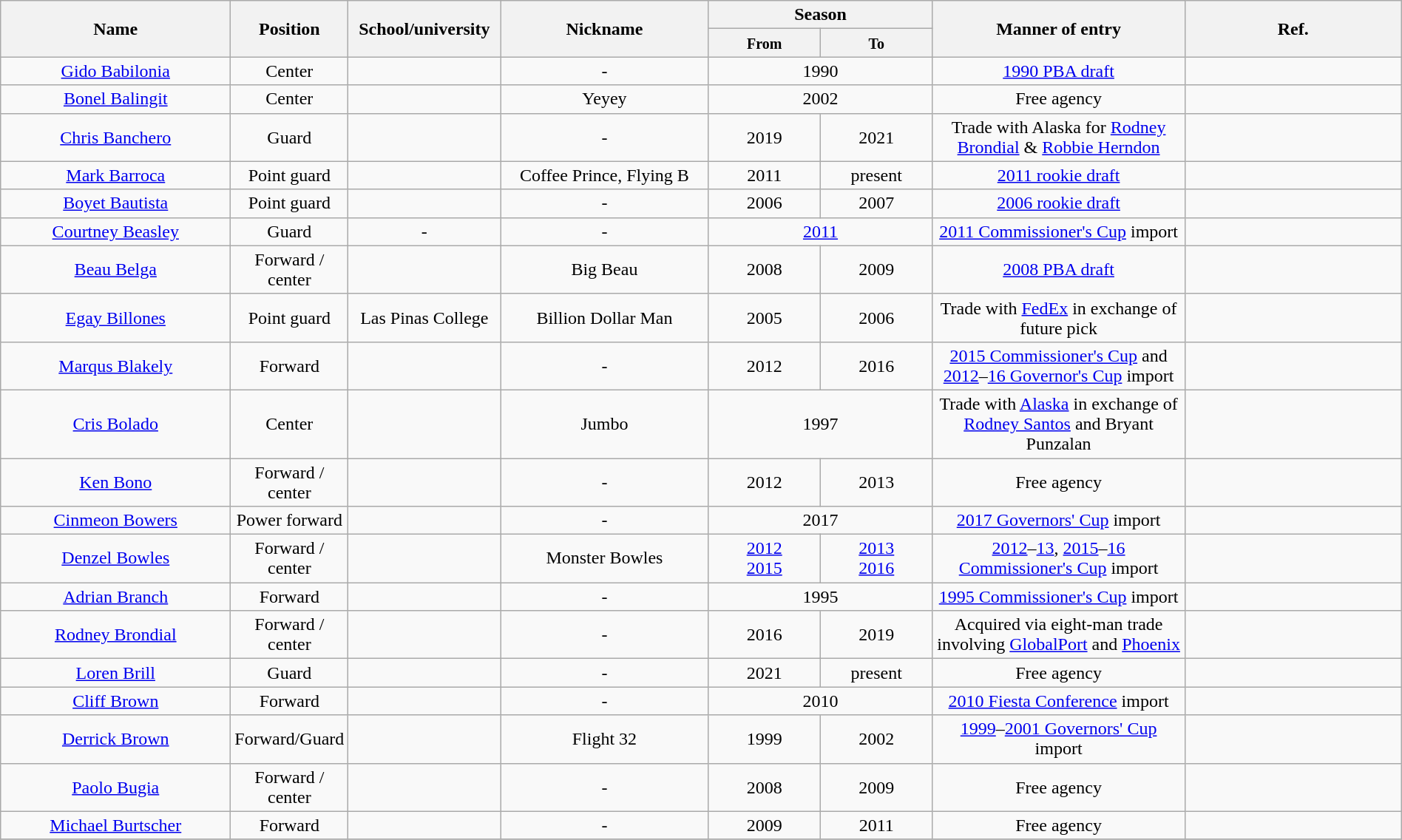<table class="wikitable sortable" style="text-align:center" width="100%">
<tr>
<th style="width:200px;" rowspan="2">Name</th>
<th style="width:80px;" rowspan="2">Position</th>
<th style="width:130px;" rowspan="2">School/university</th>
<th style="width:180px;" rowspan="2">Nickname</th>
<th style="width:130px; text-align:center;" colspan="2">Season</th>
<th style="width:220px; text-align:center;" rowspan="2">Manner of entry</th>
<th rowspan="2" class=unsortable>Ref.</th>
</tr>
<tr>
<th style="width:8%; text-align:center;"><small>From</small></th>
<th style="width:8%; text-align:center;"><small>To</small></th>
</tr>
<tr>
<td><a href='#'>Gido Babilonia</a></td>
<td>Center</td>
<td></td>
<td>-</td>
<td colspan="2">1990</td>
<td><a href='#'>1990 PBA draft</a></td>
<td></td>
</tr>
<tr>
<td><a href='#'>Bonel Balingit</a></td>
<td>Center</td>
<td></td>
<td>Yeyey</td>
<td colspan="2">2002</td>
<td>Free agency</td>
<td></td>
</tr>
<tr>
<td><a href='#'>Chris Banchero</a></td>
<td>Guard</td>
<td></td>
<td>-</td>
<td>2019</td>
<td>2021</td>
<td>Trade with Alaska for <a href='#'>Rodney Brondial</a> & <a href='#'>Robbie Herndon</a></td>
<td></td>
</tr>
<tr>
<td><a href='#'>Mark Barroca</a></td>
<td>Point guard</td>
<td></td>
<td>Coffee Prince, Flying B</td>
<td>2011</td>
<td>present</td>
<td><a href='#'>2011 rookie draft</a></td>
<td></td>
</tr>
<tr>
<td><a href='#'>Boyet Bautista</a></td>
<td>Point guard</td>
<td></td>
<td>-</td>
<td>2006</td>
<td>2007</td>
<td><a href='#'>2006 rookie draft</a></td>
<td></td>
</tr>
<tr>
<td><a href='#'>Courtney Beasley</a></td>
<td>Guard</td>
<td>-</td>
<td>-</td>
<td colspan="2"><a href='#'>2011</a></td>
<td><a href='#'>2011 Commissioner's Cup</a> import</td>
<td></td>
</tr>
<tr>
<td><a href='#'>Beau Belga</a></td>
<td>Forward / center</td>
<td></td>
<td>Big Beau</td>
<td>2008</td>
<td>2009</td>
<td><a href='#'>2008 PBA draft</a></td>
<td></td>
</tr>
<tr>
<td><a href='#'>Egay Billones</a></td>
<td>Point guard</td>
<td>Las Pinas College</td>
<td>Billion Dollar Man</td>
<td>2005</td>
<td>2006</td>
<td>Trade with <a href='#'>FedEx</a> in exchange of future pick</td>
<td></td>
</tr>
<tr>
<td><a href='#'>Marqus Blakely</a></td>
<td>Forward</td>
<td></td>
<td>-</td>
<td>2012</td>
<td>2016</td>
<td><a href='#'>2015 Commissioner's Cup</a> and <a href='#'>2012</a>–<a href='#'>16 Governor's Cup</a> import</td>
<td></td>
</tr>
<tr>
<td><a href='#'>Cris Bolado</a></td>
<td>Center</td>
<td></td>
<td>Jumbo</td>
<td colspan="2">1997</td>
<td>Trade with <a href='#'>Alaska</a> in exchange of <a href='#'>Rodney Santos</a> and Bryant Punzalan</td>
<td></td>
</tr>
<tr>
<td><a href='#'>Ken Bono</a></td>
<td>Forward / center</td>
<td></td>
<td>-</td>
<td>2012</td>
<td>2013</td>
<td>Free agency</td>
<td></td>
</tr>
<tr>
<td><a href='#'>Cinmeon Bowers</a></td>
<td>Power forward</td>
<td></td>
<td>-</td>
<td colspan="2">2017</td>
<td><a href='#'>2017 Governors' Cup</a> import</td>
<td></td>
</tr>
<tr>
<td><a href='#'>Denzel Bowles</a></td>
<td>Forward / center</td>
<td></td>
<td>Monster Bowles</td>
<td><a href='#'>2012</a><br><a href='#'>2015</a></td>
<td><a href='#'>2013</a><br><a href='#'>2016</a></td>
<td><a href='#'>2012</a>–<a href='#'>13</a>, <a href='#'>2015</a>–<a href='#'>16 Commissioner's Cup</a> import</td>
<td></td>
</tr>
<tr>
<td><a href='#'>Adrian Branch</a></td>
<td>Forward</td>
<td></td>
<td>-</td>
<td colspan="2">1995</td>
<td><a href='#'>1995 Commissioner's Cup</a> import</td>
<td></td>
</tr>
<tr>
<td><a href='#'>Rodney Brondial</a></td>
<td>Forward / center</td>
<td></td>
<td>-</td>
<td>2016</td>
<td>2019</td>
<td>Acquired via eight-man trade involving <a href='#'>GlobalPort</a> and <a href='#'>Phoenix</a></td>
<td></td>
</tr>
<tr>
<td><a href='#'>Loren Brill</a></td>
<td>Guard</td>
<td></td>
<td>-</td>
<td>2021</td>
<td>present</td>
<td>Free agency</td>
<td></td>
</tr>
<tr>
<td><a href='#'>Cliff Brown</a></td>
<td>Forward</td>
<td></td>
<td>-</td>
<td colspan="2">2010</td>
<td><a href='#'>2010 Fiesta Conference</a> import</td>
<td></td>
</tr>
<tr>
<td><a href='#'>Derrick Brown</a></td>
<td>Forward/Guard</td>
<td></td>
<td>Flight 32</td>
<td>1999</td>
<td>2002</td>
<td><a href='#'>1999</a>–<a href='#'>2001 Governors' Cup</a> import</td>
<td></td>
</tr>
<tr>
<td><a href='#'>Paolo Bugia</a></td>
<td>Forward / center</td>
<td></td>
<td>-</td>
<td>2008</td>
<td>2009</td>
<td>Free agency</td>
<td></td>
</tr>
<tr>
<td><a href='#'>Michael Burtscher</a></td>
<td>Forward</td>
<td></td>
<td>-</td>
<td>2009</td>
<td>2011</td>
<td>Free agency</td>
<td></td>
</tr>
<tr>
</tr>
</table>
